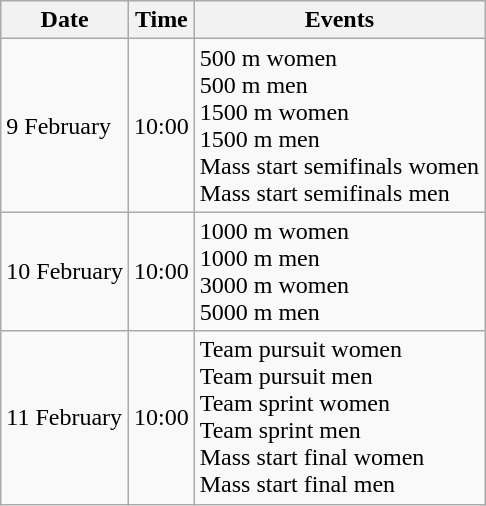<table class="wikitable">
<tr>
<th>Date</th>
<th>Time</th>
<th>Events</th>
</tr>
<tr>
<td>9 February</td>
<td>10:00</td>
<td>500 m women<br>500 m men<br>1500 m women<br>1500 m men<br>Mass start semifinals women<br>Mass start semifinals men</td>
</tr>
<tr>
<td>10 February</td>
<td>10:00</td>
<td>1000 m women<br>1000 m men<br>3000 m women<br>5000 m men</td>
</tr>
<tr>
<td>11 February</td>
<td>10:00</td>
<td>Team pursuit women<br>Team pursuit men<br>Team sprint women<br>Team sprint men<br>Mass start final women<br>Mass start final men</td>
</tr>
</table>
